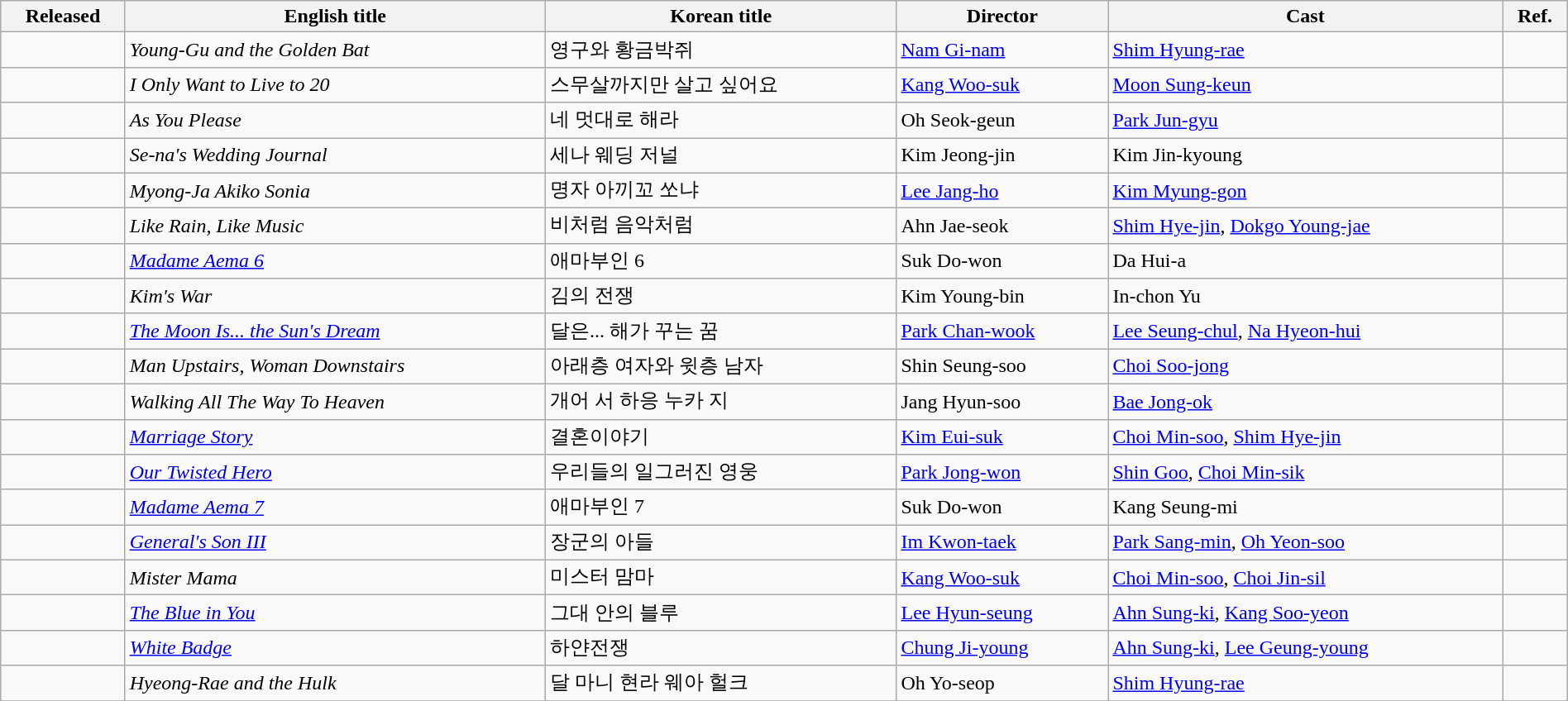<table class="wikitable sortable" style="width:100%">
<tr>
<th>Released</th>
<th>English title</th>
<th>Korean title</th>
<th>Director</th>
<th>Cast</th>
<th>Ref.</th>
</tr>
<tr>
<td></td>
<td><em>Young-Gu and the Golden Bat</em></td>
<td>영구와 황금박쥐</td>
<td><a href='#'>Nam Gi-nam</a></td>
<td><a href='#'>Shim Hyung-rae</a></td>
<td></td>
</tr>
<tr>
<td></td>
<td><em>I Only Want to Live to 20</em></td>
<td>스무살까지만 살고 싶어요</td>
<td><a href='#'>Kang Woo-suk</a></td>
<td><a href='#'>Moon Sung-keun</a></td>
<td></td>
</tr>
<tr>
<td></td>
<td><em>As You Please</em></td>
<td>네 멋대로 해라</td>
<td>Oh Seok-geun</td>
<td><a href='#'>Park Jun-gyu</a></td>
<td></td>
</tr>
<tr>
<td></td>
<td><em>Se-na's Wedding Journal</em></td>
<td>세나 웨딩 저널</td>
<td>Kim Jeong-jin</td>
<td>Kim Jin-kyoung</td>
<td></td>
</tr>
<tr>
<td></td>
<td><em>Myong-Ja Akiko Sonia </em></td>
<td>명자 아끼꼬 쏘냐</td>
<td><a href='#'>Lee Jang-ho</a></td>
<td><a href='#'>Kim Myung-gon</a></td>
<td></td>
</tr>
<tr>
<td></td>
<td><em>Like Rain, Like Music</em></td>
<td>비처럼 음악처럼</td>
<td>Ahn Jae-seok</td>
<td><a href='#'>Shim Hye-jin</a>, <a href='#'>Dokgo Young-jae</a></td>
<td></td>
</tr>
<tr>
<td></td>
<td><em><a href='#'>Madame Aema 6</a></em></td>
<td>애마부인 6</td>
<td>Suk Do-won</td>
<td>Da Hui-a</td>
<td></td>
</tr>
<tr>
<td></td>
<td><em>Kim's War</em></td>
<td>김의 전쟁</td>
<td>Kim Young-bin</td>
<td>In-chon Yu</td>
<td></td>
</tr>
<tr>
<td></td>
<td><em><a href='#'>The Moon Is... the Sun's Dream</a></em></td>
<td>달은... 해가 꾸는 꿈</td>
<td><a href='#'>Park Chan-wook</a></td>
<td><a href='#'>Lee Seung-chul</a>, <a href='#'>Na Hyeon-hui</a></td>
<td></td>
</tr>
<tr>
<td></td>
<td><em>Man Upstairs, Woman Downstairs</em></td>
<td>아래층 여자와 윗층 남자</td>
<td>Shin Seung-soo</td>
<td><a href='#'>Choi Soo-jong</a></td>
<td></td>
</tr>
<tr>
<td></td>
<td><em>Walking All The Way To Heaven</em></td>
<td>개어 서 하응 누카 지</td>
<td>Jang Hyun-soo</td>
<td><a href='#'>Bae Jong-ok</a></td>
<td></td>
</tr>
<tr>
<td></td>
<td><em><a href='#'>Marriage Story</a></em></td>
<td>결혼이야기</td>
<td><a href='#'>Kim Eui-suk</a></td>
<td><a href='#'>Choi Min-soo</a>, <a href='#'>Shim Hye-jin</a></td>
<td></td>
</tr>
<tr>
<td></td>
<td><em><a href='#'>Our Twisted Hero</a></em></td>
<td>우리들의 일그러진 영웅</td>
<td><a href='#'>Park Jong-won</a></td>
<td><a href='#'>Shin Goo</a>, <a href='#'>Choi Min-sik</a></td>
<td></td>
</tr>
<tr>
<td></td>
<td><em><a href='#'>Madame Aema 7</a></em></td>
<td>애마부인 7</td>
<td>Suk Do-won</td>
<td>Kang Seung-mi</td>
<td></td>
</tr>
<tr>
<td></td>
<td><em><a href='#'>General's Son III</a></em></td>
<td>장군의 아들</td>
<td><a href='#'>Im Kwon-taek</a></td>
<td><a href='#'>Park Sang-min</a>, <a href='#'>Oh Yeon-soo</a></td>
<td></td>
</tr>
<tr>
<td></td>
<td><em>Mister Mama</em></td>
<td>미스터 맘마</td>
<td><a href='#'>Kang Woo-suk</a></td>
<td><a href='#'>Choi Min-soo</a>, <a href='#'>Choi Jin-sil</a></td>
<td></td>
</tr>
<tr>
<td></td>
<td><em><a href='#'>The Blue in You</a></em></td>
<td>그대 안의 블루</td>
<td><a href='#'>Lee Hyun-seung</a></td>
<td><a href='#'>Ahn Sung-ki</a>, <a href='#'>Kang Soo-yeon</a></td>
<td></td>
</tr>
<tr>
<td></td>
<td><em><a href='#'>White Badge</a></em></td>
<td>하얀전쟁</td>
<td><a href='#'>Chung Ji-young </a></td>
<td><a href='#'>Ahn Sung-ki</a>, <a href='#'>Lee Geung-young</a></td>
<td></td>
</tr>
<tr>
<td></td>
<td><em>Hyeong-Rae and the Hulk</em></td>
<td>달 마니 현라 웨아 헐크</td>
<td>Oh Yo-seop</td>
<td><a href='#'>Shim Hyung-rae</a></td>
<td></td>
</tr>
<tr>
</tr>
</table>
